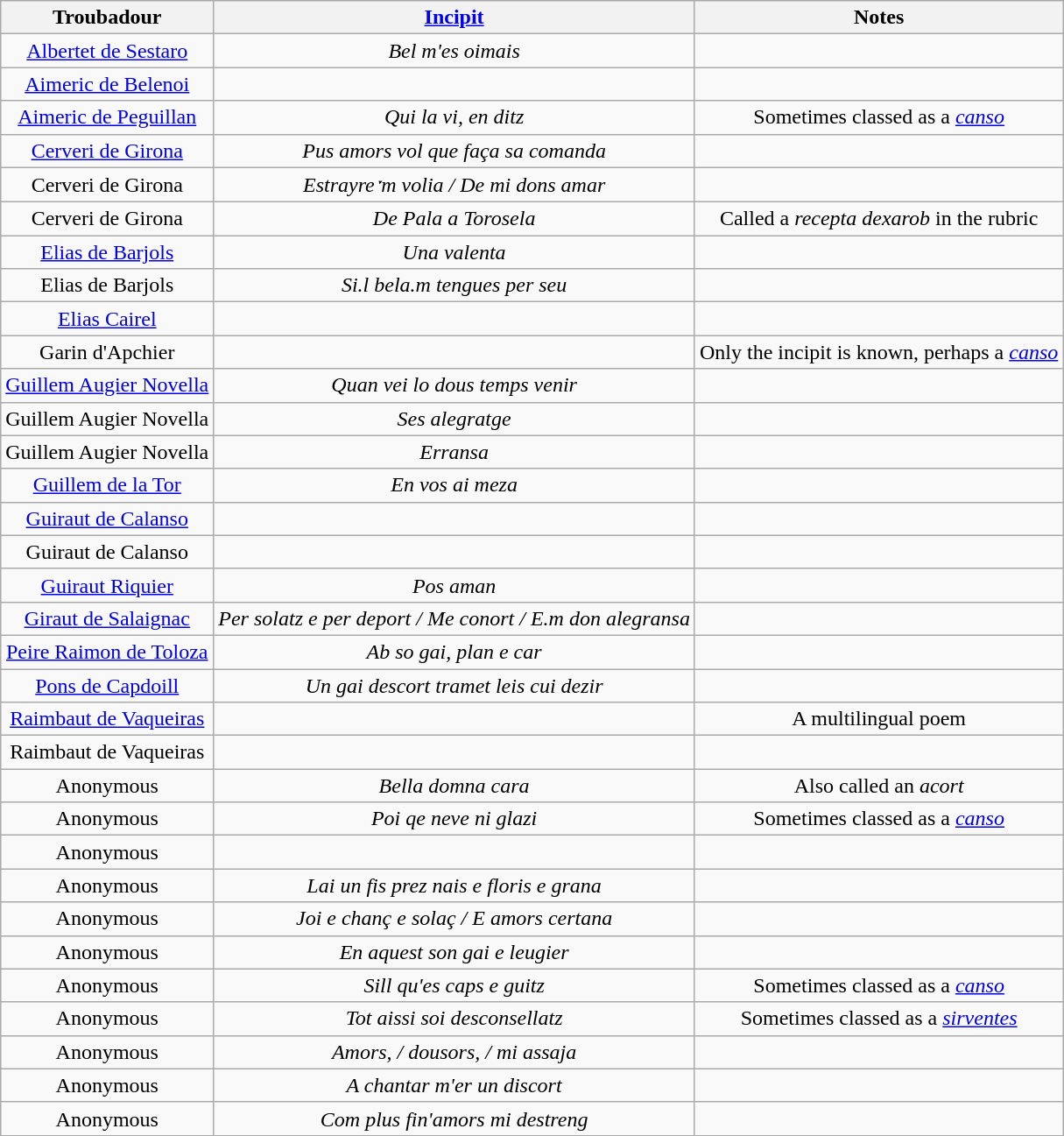<table class="wikitable" style="text-align:center;">
<tr>
<th>Troubadour</th>
<th><a href='#'>Incipit</a></th>
<th>Notes</th>
</tr>
<tr style="background: ">
<td><a href='#'>Albertet de Sestaro</a></td>
<td><em>Bel m'es oimais</em></td>
<td></td>
</tr>
<tr style="background: ">
<td><a href='#'>Aimeric de Belenoi</a></td>
<td></td>
<td></td>
</tr>
<tr style="background: ">
<td><a href='#'>Aimeric de Peguillan</a></td>
<td><em>Qui la vi, en ditz</em></td>
<td>Sometimes classed as a <em><a href='#'>canso</a></em></td>
</tr>
<tr style="background: ">
<td><a href='#'>Cerveri de Girona</a></td>
<td><em>Pus amors vol que faça sa comanda</em></td>
<td></td>
</tr>
<tr style="background: ">
<td>Cerveri de Girona</td>
<td><em>Estrayreˑm volia / De mi dons amar</em></td>
<td></td>
</tr>
<tr style="background: ">
<td>Cerveri de Girona</td>
<td><em>De Pala a Torosela</em></td>
<td>Called a <em>recepta dexarob</em> in the rubric</td>
</tr>
<tr style="background: ">
<td><a href='#'>Elias de Barjols</a></td>
<td><em>Una valenta</em></td>
<td></td>
</tr>
<tr style="background: ">
<td>Elias de Barjols</td>
<td><em>Si.l bela.m tengues per seu</em></td>
<td></td>
</tr>
<tr style="background: ">
<td><a href='#'>Elias Cairel</a></td>
<td></td>
<td></td>
</tr>
<tr style="background: ">
<td>Garin d'Apchier</td>
<td></td>
<td>Only the incipit is known, perhaps a <em><a href='#'>canso</a></em></td>
</tr>
<tr style="background: ">
<td><a href='#'>Guillem Augier Novella</a></td>
<td><em>Quan vei lo dous temps venir</em></td>
<td></td>
</tr>
<tr style="background: ">
<td>Guillem Augier Novella</td>
<td><em>Ses alegratge</em></td>
<td></td>
</tr>
<tr style="background: ">
<td>Guillem Augier Novella</td>
<td><em>Erransa</em></td>
<td></td>
</tr>
<tr style="background: ">
<td><a href='#'>Guillem de la Tor</a></td>
<td><em>En vos ai meza</em></td>
<td></td>
</tr>
<tr style="background: ">
<td><a href='#'>Guiraut de Calanso</a></td>
<td></td>
<td></td>
</tr>
<tr style="background: ">
<td>Guiraut de Calanso</td>
<td></td>
<td></td>
</tr>
<tr style="background: ">
<td><a href='#'>Guiraut Riquier</a></td>
<td><em>Pos aman</em></td>
<td></td>
</tr>
<tr style="background: ">
<td><a href='#'>Giraut de Salaignac</a></td>
<td><em>Per solatz e per deport / Me conort / E.m don alegransa</em></td>
<td></td>
</tr>
<tr style="background: ">
<td><a href='#'>Peire Raimon de Toloza</a></td>
<td><em>Ab so gai, plan e car</em></td>
<td></td>
</tr>
<tr style="background: ">
<td><a href='#'>Pons de Capdoill</a></td>
<td><em>Un gai descort tramet leis cui dezir</em></td>
<td></td>
</tr>
<tr style="background: ">
<td><a href='#'>Raimbaut de Vaqueiras</a></td>
<td></td>
<td>A multilingual poem</td>
</tr>
<tr style="background: ">
<td>Raimbaut de Vaqueiras</td>
<td><em></em></td>
<td></td>
</tr>
<tr style="background: ">
<td>Anonymous</td>
<td><em>Bella domna cara</em></td>
<td>Also called an <em>acort</em></td>
</tr>
<tr style="background: ">
<td>Anonymous</td>
<td><em>Poi qe neve ni glazi</em></td>
<td>Sometimes classed as a <em><a href='#'>canso</a></em></td>
</tr>
<tr style="background: ">
<td>Anonymous</td>
<td></td>
<td></td>
</tr>
<tr style="background: ">
<td>Anonymous</td>
<td><em>Lai un fis prez nais e floris e grana</em></td>
<td></td>
</tr>
<tr style="background: ">
<td>Anonymous</td>
<td><em>Joi e chanç e solaç / E amors certana</em></td>
<td></td>
</tr>
<tr style="background: ">
<td>Anonymous</td>
<td><em>En aquest son gai e leugier</em></td>
<td></td>
</tr>
<tr style="background: ">
<td>Anonymous</td>
<td><em>Sill qu'es caps e guitz</em></td>
<td>Sometimes classed as a <em><a href='#'>canso</a></em></td>
</tr>
<tr style="background: ">
<td>Anonymous</td>
<td><em>Tot aissi soi desconsellatz</em></td>
<td>Sometimes classed as a <em><a href='#'>sirventes</a></em></td>
</tr>
<tr style="background: ">
<td>Anonymous</td>
<td><em>Amors, / dousors, / mi assaja</em></td>
<td></td>
</tr>
<tr style="background: ">
<td>Anonymous</td>
<td><em>A chantar m'er un discort</em></td>
<td></td>
</tr>
<tr style="background: ">
<td>Anonymous</td>
<td><em>Com plus fin'amors mi destreng</em></td>
<td></td>
</tr>
</table>
